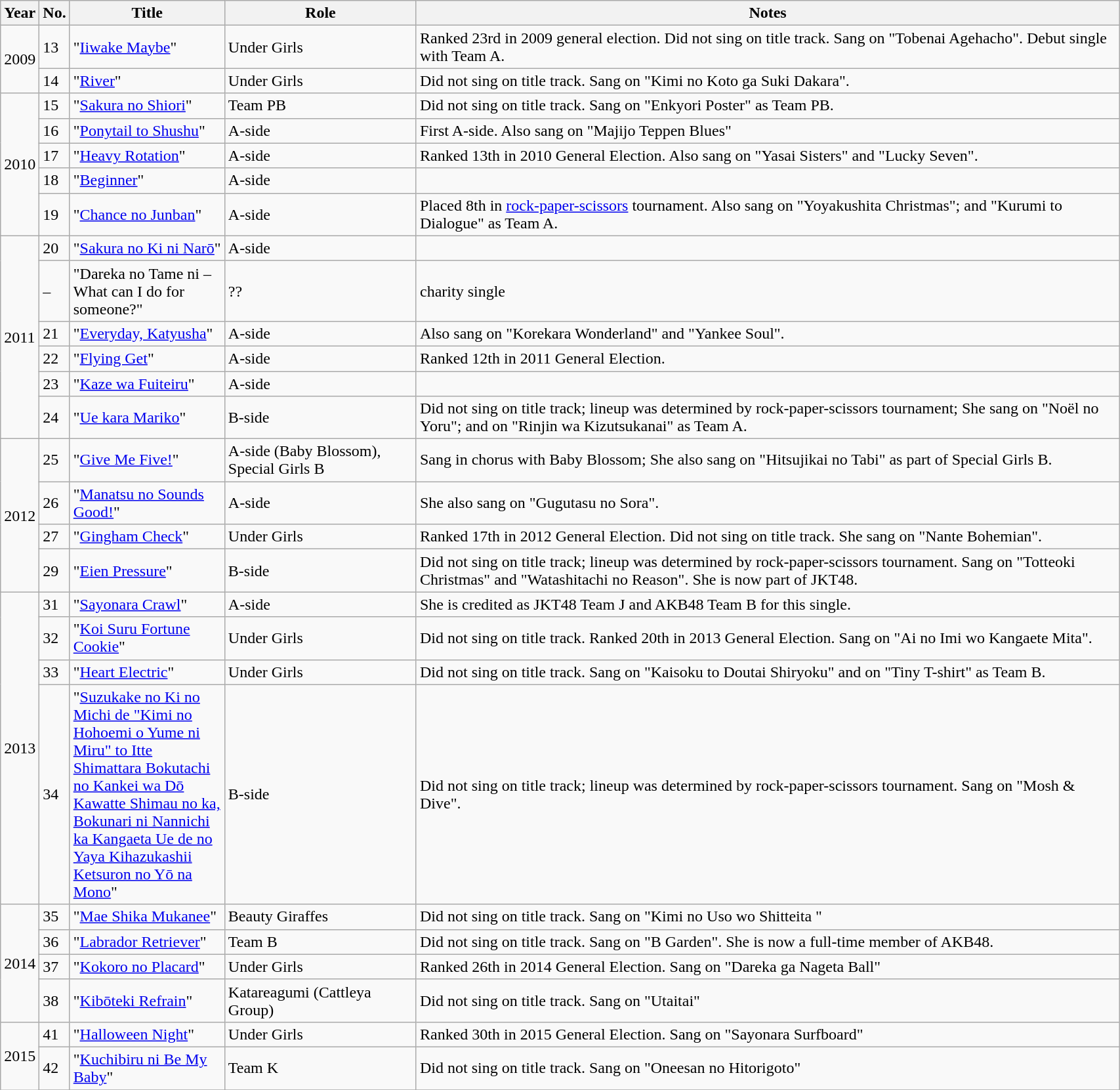<table class="wikitable sortable"  style="width:90%;">
<tr>
<th>Year</th>
<th data-sort-type="number">No. </th>
<th style="width:150px;">Title </th>
<th>Role  </th>
<th class="unsortable">Notes </th>
</tr>
<tr>
<td rowspan='2'>2009</td>
<td>13</td>
<td>"<a href='#'>Iiwake Maybe</a>"</td>
<td>Under Girls</td>
<td>Ranked 23rd in 2009 general election. Did not sing on title track. Sang on "Tobenai Agehacho". Debut single with Team A.</td>
</tr>
<tr>
<td>14</td>
<td>"<a href='#'>River</a>"</td>
<td>Under Girls</td>
<td>Did not sing on title track. Sang on "Kimi no Koto ga Suki Dakara".</td>
</tr>
<tr>
<td rowspan='5'>2010</td>
<td>15</td>
<td>"<a href='#'>Sakura no Shiori</a>"</td>
<td>Team PB</td>
<td>Did not sing on title track. Sang on "Enkyori Poster" as Team PB.</td>
</tr>
<tr>
<td>16</td>
<td>"<a href='#'>Ponytail to Shushu</a>"</td>
<td>A-side</td>
<td>First A-side. Also sang on "Majijo Teppen Blues"</td>
</tr>
<tr>
<td>17</td>
<td>"<a href='#'>Heavy Rotation</a>"</td>
<td>A-side</td>
<td>Ranked 13th in 2010 General Election. Also sang on  "Yasai Sisters" and "Lucky Seven".</td>
</tr>
<tr>
<td>18</td>
<td>"<a href='#'>Beginner</a>"</td>
<td>A-side</td>
<td></td>
</tr>
<tr>
<td>19</td>
<td>"<a href='#'>Chance no Junban</a>"</td>
<td>A-side</td>
<td>Placed 8th in <a href='#'>rock-paper-scissors</a> tournament. Also sang on "Yoyakushita Christmas"; and "Kurumi to Dialogue" as Team A.</td>
</tr>
<tr>
<td rowspan='6'>2011</td>
<td>20</td>
<td>"<a href='#'>Sakura no Ki ni Narō</a>"</td>
<td>A-side</td>
<td></td>
</tr>
<tr>
<td>–</td>
<td>"Dareka no Tame ni – What can I do for someone?"</td>
<td>??</td>
<td>charity single</td>
</tr>
<tr>
<td>21</td>
<td>"<a href='#'>Everyday, Katyusha</a>"</td>
<td>A-side</td>
<td>Also sang on "Korekara Wonderland" and "Yankee Soul".</td>
</tr>
<tr>
<td>22</td>
<td>"<a href='#'>Flying Get</a>"</td>
<td>A-side</td>
<td>Ranked 12th in 2011 General Election.</td>
</tr>
<tr>
<td>23</td>
<td>"<a href='#'>Kaze wa Fuiteiru</a>"</td>
<td>A-side</td>
<td></td>
</tr>
<tr>
<td>24</td>
<td>"<a href='#'>Ue kara Mariko</a>"</td>
<td>B-side</td>
<td>Did not sing on title track; lineup was determined by rock-paper-scissors tournament; She sang on "Noël no Yoru"; and on "Rinjin wa Kizutsukanai" as Team A.</td>
</tr>
<tr>
<td rowspan='4'>2012</td>
<td>25</td>
<td>"<a href='#'>Give Me Five!</a>"</td>
<td>A-side (Baby Blossom), Special Girls B</td>
<td>Sang in chorus with Baby Blossom; She also sang on "Hitsujikai no Tabi" as part of Special Girls B.</td>
</tr>
<tr>
<td>26</td>
<td>"<a href='#'>Manatsu no Sounds Good!</a>"</td>
<td>A-side</td>
<td>She also sang on "Gugutasu no Sora".</td>
</tr>
<tr>
<td>27</td>
<td>"<a href='#'>Gingham Check</a>"</td>
<td>Under Girls</td>
<td>Ranked 17th in 2012 General Election. Did not sing on title track. She sang on "Nante Bohemian".</td>
</tr>
<tr>
<td>29</td>
<td>"<a href='#'>Eien Pressure</a>"</td>
<td>B-side</td>
<td>Did not sing on title track; lineup was determined by rock-paper-scissors tournament. Sang on "Totteoki Christmas" and "Watashitachi no Reason". She is now part of JKT48.</td>
</tr>
<tr>
<td rowspan='4'>2013</td>
<td>31</td>
<td>"<a href='#'>Sayonara Crawl</a>"</td>
<td>A-side</td>
<td>She is credited as JKT48 Team J and AKB48 Team B for this single.</td>
</tr>
<tr>
<td>32</td>
<td>"<a href='#'>Koi Suru Fortune Cookie</a>"</td>
<td>Under Girls</td>
<td>Did not sing on title track. Ranked 20th in 2013 General Election. Sang on "Ai no Imi wo Kangaete Mita".</td>
</tr>
<tr>
<td>33</td>
<td>"<a href='#'>Heart Electric</a>"</td>
<td>Under Girls</td>
<td>Did not sing on title track. Sang on "Kaisoku to Doutai Shiryoku" and on "Tiny T-shirt" as Team B.</td>
</tr>
<tr>
<td>34</td>
<td>"<a href='#'>Suzukake no Ki no Michi de "Kimi no Hohoemi o Yume ni Miru" to Itte Shimattara Bokutachi no Kankei wa Dō Kawatte Shimau no ka, Bokunari ni Nannichi ka Kangaeta Ue de no Yaya Kihazukashii Ketsuron no Yō na Mono</a>"</td>
<td>B-side</td>
<td>Did not sing on title track; lineup was determined by rock-paper-scissors tournament. Sang on "Mosh & Dive".</td>
</tr>
<tr>
<td rowspan='4'>2014</td>
<td>35</td>
<td>"<a href='#'>Mae Shika Mukanee</a>"</td>
<td>Beauty Giraffes</td>
<td>Did not sing on title track. Sang on "Kimi no Uso wo Shitteita "</td>
</tr>
<tr>
<td>36</td>
<td>"<a href='#'>Labrador Retriever</a>"</td>
<td>Team B</td>
<td>Did not sing on title track. Sang on "B Garden". She is now a full-time member of AKB48.</td>
</tr>
<tr>
<td>37</td>
<td>"<a href='#'>Kokoro no Placard</a>"</td>
<td>Under Girls</td>
<td>Ranked 26th in 2014 General Election. Sang on "Dareka ga Nageta Ball"</td>
</tr>
<tr>
<td>38</td>
<td>"<a href='#'>Kibōteki Refrain</a>"</td>
<td>Katareagumi (Cattleya Group)</td>
<td>Did not sing on title track. Sang on "Utaitai"</td>
</tr>
<tr>
<td rowspan='4'>2015</td>
<td>41</td>
<td>"<a href='#'>Halloween Night</a>"</td>
<td>Under Girls</td>
<td>Ranked 30th in 2015 General Election. Sang on "Sayonara Surfboard"</td>
</tr>
<tr>
<td>42</td>
<td>"<a href='#'>Kuchibiru ni Be My Baby</a>"</td>
<td>Team K</td>
<td>Did not sing on title track. Sang on "Oneesan no Hitorigoto"</td>
</tr>
<tr>
</tr>
</table>
